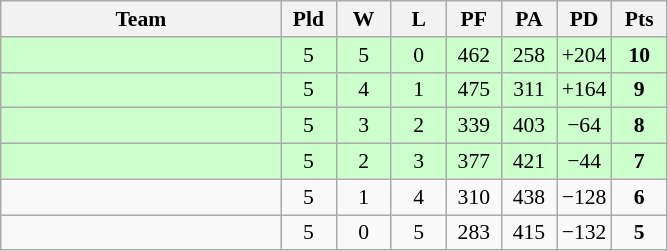<table class=wikitable style="text-align:center; font-size:90%;">
<tr>
<th width=180>Team</th>
<th width=30>Pld</th>
<th width=30>W</th>
<th width=30>L</th>
<th width=30>PF</th>
<th width=30>PA</th>
<th width=30>PD</th>
<th width=30>Pts</th>
</tr>
<tr style="background:#cfc;">
<td style="text-align:left"></td>
<td>5</td>
<td>5</td>
<td>0</td>
<td>462</td>
<td>258</td>
<td>+204</td>
<td><strong>10</strong></td>
</tr>
<tr style="background:#cfc;">
<td style="text-align:left"></td>
<td>5</td>
<td>4</td>
<td>1</td>
<td>475</td>
<td>311</td>
<td>+164</td>
<td><strong>9</strong></td>
</tr>
<tr style="background:#cfc;">
<td style="text-align:left"></td>
<td>5</td>
<td>3</td>
<td>2</td>
<td>339</td>
<td>403</td>
<td>−64</td>
<td><strong>8</strong></td>
</tr>
<tr style="background:#cfc;">
<td style="text-align:left"></td>
<td>5</td>
<td>2</td>
<td>3</td>
<td>377</td>
<td>421</td>
<td>−44</td>
<td><strong>7</strong></td>
</tr>
<tr>
<td style="text-align:left"></td>
<td>5</td>
<td>1</td>
<td>4</td>
<td>310</td>
<td>438</td>
<td>−128</td>
<td><strong>6</strong></td>
</tr>
<tr>
<td style="text-align:left"></td>
<td>5</td>
<td>0</td>
<td>5</td>
<td>283</td>
<td>415</td>
<td>−132</td>
<td><strong>5</strong></td>
</tr>
</table>
